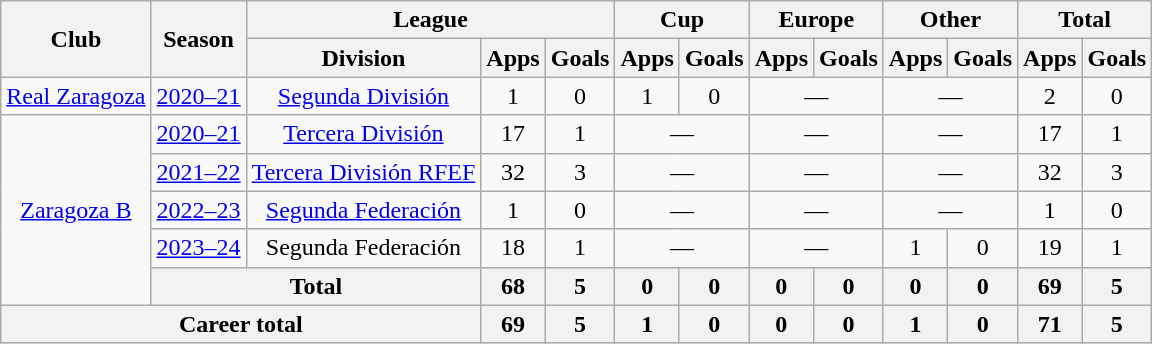<table class="wikitable" style="text-align: center">
<tr>
<th rowspan="2">Club</th>
<th rowspan="2">Season</th>
<th colspan="3">League</th>
<th colspan="2">Cup</th>
<th colspan="2">Europe</th>
<th colspan="2">Other</th>
<th colspan="2">Total</th>
</tr>
<tr>
<th>Division</th>
<th>Apps</th>
<th>Goals</th>
<th>Apps</th>
<th>Goals</th>
<th>Apps</th>
<th>Goals</th>
<th>Apps</th>
<th>Goals</th>
<th>Apps</th>
<th>Goals</th>
</tr>
<tr>
<td><a href='#'>Real Zaragoza</a></td>
<td><a href='#'>2020–21</a></td>
<td><a href='#'>Segunda División</a></td>
<td>1</td>
<td>0</td>
<td>1</td>
<td>0</td>
<td colspan="2">—</td>
<td colspan="2">—</td>
<td>2</td>
<td>0</td>
</tr>
<tr>
<td rowspan="5"><a href='#'>Zaragoza B</a></td>
<td><a href='#'>2020–21</a></td>
<td><a href='#'>Tercera División</a></td>
<td>17</td>
<td>1</td>
<td colspan="2">—</td>
<td colspan="2">—</td>
<td colspan="2">—</td>
<td>17</td>
<td>1</td>
</tr>
<tr>
<td><a href='#'>2021–22</a></td>
<td><a href='#'>Tercera División RFEF</a></td>
<td>32</td>
<td>3</td>
<td colspan="2">—</td>
<td colspan="2">—</td>
<td colspan="2">—</td>
<td>32</td>
<td>3</td>
</tr>
<tr>
<td><a href='#'>2022–23</a></td>
<td><a href='#'>Segunda Federación</a></td>
<td>1</td>
<td>0</td>
<td colspan="2">—</td>
<td colspan="2">—</td>
<td colspan="2">—</td>
<td>1</td>
<td>0</td>
</tr>
<tr>
<td><a href='#'>2023–24</a></td>
<td>Segunda Federación</td>
<td>18</td>
<td>1</td>
<td colspan="2">—</td>
<td colspan="2">—</td>
<td>1</td>
<td>0</td>
<td>19</td>
<td>1</td>
</tr>
<tr>
<th colspan="2">Total</th>
<th>68</th>
<th>5</th>
<th>0</th>
<th>0</th>
<th>0</th>
<th>0</th>
<th>0</th>
<th>0</th>
<th>69</th>
<th>5</th>
</tr>
<tr>
<th colspan="3">Career total</th>
<th>69</th>
<th>5</th>
<th>1</th>
<th>0</th>
<th>0</th>
<th>0</th>
<th>1</th>
<th>0</th>
<th>71</th>
<th>5</th>
</tr>
</table>
